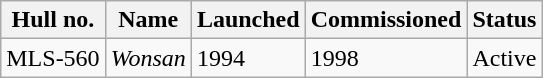<table class=wikitable>
<tr>
<th>Hull no.</th>
<th>Name</th>
<th>Launched</th>
<th>Commissioned</th>
<th>Status</th>
</tr>
<tr>
<td>MLS-560</td>
<td><em>Wonsan</em></td>
<td>1994</td>
<td>1998</td>
<td>Active</td>
</tr>
</table>
